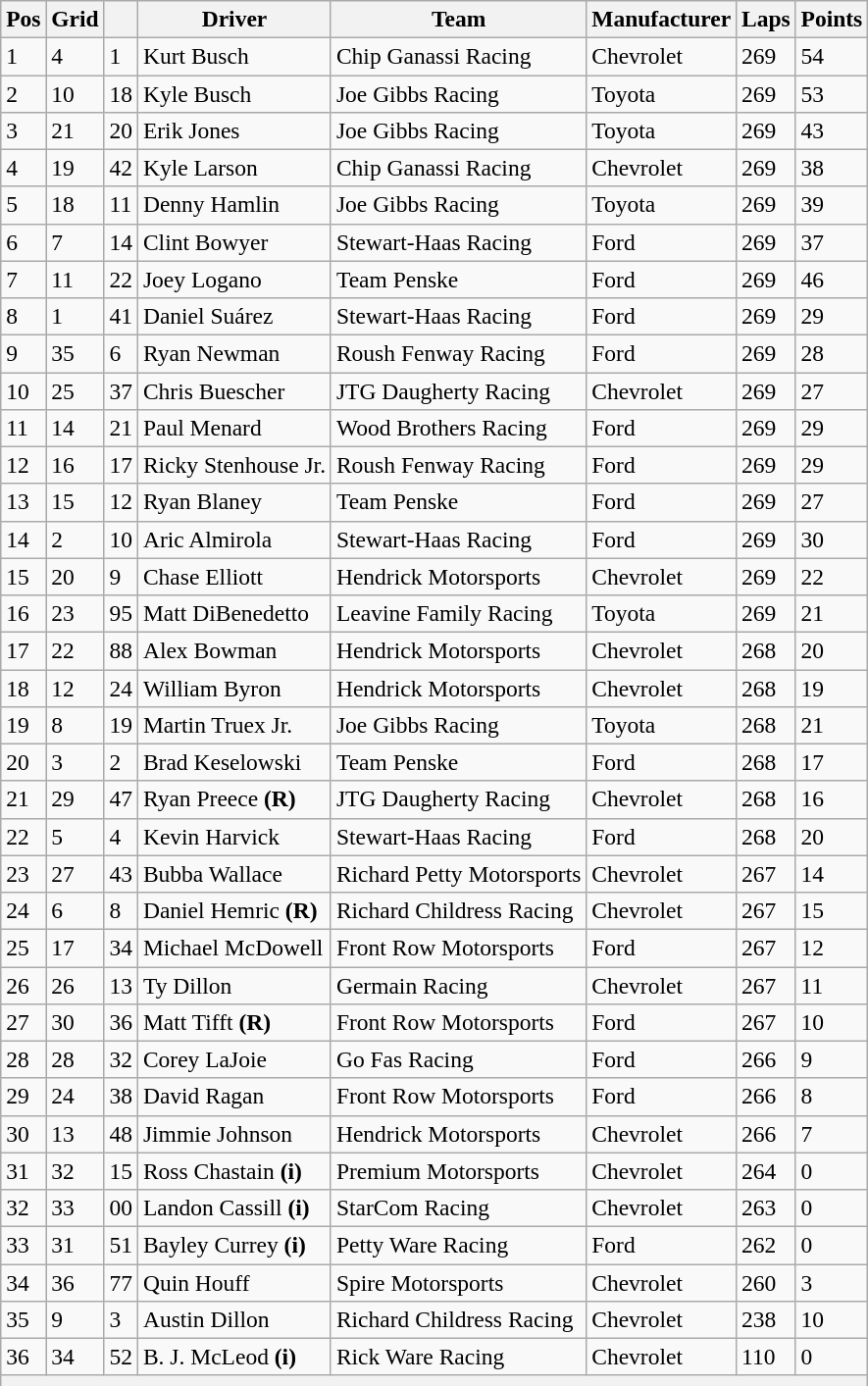<table class="wikitable" style="font-size:98%">
<tr>
<th>Pos</th>
<th>Grid</th>
<th></th>
<th>Driver</th>
<th>Team</th>
<th>Manufacturer</th>
<th>Laps</th>
<th>Points</th>
</tr>
<tr>
<td>1</td>
<td>4</td>
<td>1</td>
<td>Kurt Busch</td>
<td>Chip Ganassi Racing</td>
<td>Chevrolet</td>
<td>269</td>
<td>54</td>
</tr>
<tr>
<td>2</td>
<td>10</td>
<td>18</td>
<td>Kyle Busch</td>
<td>Joe Gibbs Racing</td>
<td>Toyota</td>
<td>269</td>
<td>53</td>
</tr>
<tr>
<td>3</td>
<td>21</td>
<td>20</td>
<td>Erik Jones</td>
<td>Joe Gibbs Racing</td>
<td>Toyota</td>
<td>269</td>
<td>43</td>
</tr>
<tr>
<td>4</td>
<td>19</td>
<td>42</td>
<td>Kyle Larson</td>
<td>Chip Ganassi Racing</td>
<td>Chevrolet</td>
<td>269</td>
<td>38</td>
</tr>
<tr>
<td>5</td>
<td>18</td>
<td>11</td>
<td>Denny Hamlin</td>
<td>Joe Gibbs Racing</td>
<td>Toyota</td>
<td>269</td>
<td>39</td>
</tr>
<tr>
<td>6</td>
<td>7</td>
<td>14</td>
<td>Clint Bowyer</td>
<td>Stewart-Haas Racing</td>
<td>Ford</td>
<td>269</td>
<td>37</td>
</tr>
<tr>
<td>7</td>
<td>11</td>
<td>22</td>
<td>Joey Logano</td>
<td>Team Penske</td>
<td>Ford</td>
<td>269</td>
<td>46</td>
</tr>
<tr>
<td>8</td>
<td>1</td>
<td>41</td>
<td>Daniel Suárez</td>
<td>Stewart-Haas Racing</td>
<td>Ford</td>
<td>269</td>
<td>29</td>
</tr>
<tr>
<td>9</td>
<td>35</td>
<td>6</td>
<td>Ryan Newman</td>
<td>Roush Fenway Racing</td>
<td>Ford</td>
<td>269</td>
<td>28</td>
</tr>
<tr>
<td>10</td>
<td>25</td>
<td>37</td>
<td>Chris Buescher</td>
<td>JTG Daugherty Racing</td>
<td>Chevrolet</td>
<td>269</td>
<td>27</td>
</tr>
<tr>
<td>11</td>
<td>14</td>
<td>21</td>
<td>Paul Menard</td>
<td>Wood Brothers Racing</td>
<td>Ford</td>
<td>269</td>
<td>29</td>
</tr>
<tr>
<td>12</td>
<td>16</td>
<td>17</td>
<td>Ricky Stenhouse Jr.</td>
<td>Roush Fenway Racing</td>
<td>Ford</td>
<td>269</td>
<td>29</td>
</tr>
<tr>
<td>13</td>
<td>15</td>
<td>12</td>
<td>Ryan Blaney</td>
<td>Team Penske</td>
<td>Ford</td>
<td>269</td>
<td>27</td>
</tr>
<tr>
<td>14</td>
<td>2</td>
<td>10</td>
<td>Aric Almirola</td>
<td>Stewart-Haas Racing</td>
<td>Ford</td>
<td>269</td>
<td>30</td>
</tr>
<tr>
<td>15</td>
<td>20</td>
<td>9</td>
<td>Chase Elliott</td>
<td>Hendrick Motorsports</td>
<td>Chevrolet</td>
<td>269</td>
<td>22</td>
</tr>
<tr>
<td>16</td>
<td>23</td>
<td>95</td>
<td>Matt DiBenedetto</td>
<td>Leavine Family Racing</td>
<td>Toyota</td>
<td>269</td>
<td>21</td>
</tr>
<tr>
<td>17</td>
<td>22</td>
<td>88</td>
<td>Alex Bowman</td>
<td>Hendrick Motorsports</td>
<td>Chevrolet</td>
<td>268</td>
<td>20</td>
</tr>
<tr>
<td>18</td>
<td>12</td>
<td>24</td>
<td>William Byron</td>
<td>Hendrick Motorsports</td>
<td>Chevrolet</td>
<td>268</td>
<td>19</td>
</tr>
<tr>
<td>19</td>
<td>8</td>
<td>19</td>
<td>Martin Truex Jr.</td>
<td>Joe Gibbs Racing</td>
<td>Toyota</td>
<td>268</td>
<td>21</td>
</tr>
<tr>
<td>20</td>
<td>3</td>
<td>2</td>
<td>Brad Keselowski</td>
<td>Team Penske</td>
<td>Ford</td>
<td>268</td>
<td>17</td>
</tr>
<tr>
<td>21</td>
<td>29</td>
<td>47</td>
<td>Ryan Preece <strong>(R)</strong></td>
<td>JTG Daugherty Racing</td>
<td>Chevrolet</td>
<td>268</td>
<td>16</td>
</tr>
<tr>
<td>22</td>
<td>5</td>
<td>4</td>
<td>Kevin Harvick</td>
<td>Stewart-Haas Racing</td>
<td>Ford</td>
<td>268</td>
<td>20</td>
</tr>
<tr>
<td>23</td>
<td>27</td>
<td>43</td>
<td>Bubba Wallace</td>
<td>Richard Petty Motorsports</td>
<td>Chevrolet</td>
<td>267</td>
<td>14</td>
</tr>
<tr>
<td>24</td>
<td>6</td>
<td>8</td>
<td>Daniel Hemric <strong>(R)</strong></td>
<td>Richard Childress Racing</td>
<td>Chevrolet</td>
<td>267</td>
<td>15</td>
</tr>
<tr>
<td>25</td>
<td>17</td>
<td>34</td>
<td>Michael McDowell</td>
<td>Front Row Motorsports</td>
<td>Ford</td>
<td>267</td>
<td>12</td>
</tr>
<tr>
<td>26</td>
<td>26</td>
<td>13</td>
<td>Ty Dillon</td>
<td>Germain Racing</td>
<td>Chevrolet</td>
<td>267</td>
<td>11</td>
</tr>
<tr>
<td>27</td>
<td>30</td>
<td>36</td>
<td>Matt Tifft <strong>(R)</strong></td>
<td>Front Row Motorsports</td>
<td>Ford</td>
<td>267</td>
<td>10</td>
</tr>
<tr>
<td>28</td>
<td>28</td>
<td>32</td>
<td>Corey LaJoie</td>
<td>Go Fas Racing</td>
<td>Ford</td>
<td>266</td>
<td>9</td>
</tr>
<tr>
<td>29</td>
<td>24</td>
<td>38</td>
<td>David Ragan</td>
<td>Front Row Motorsports</td>
<td>Ford</td>
<td>266</td>
<td>8</td>
</tr>
<tr>
<td>30</td>
<td>13</td>
<td>48</td>
<td>Jimmie Johnson</td>
<td>Hendrick Motorsports</td>
<td>Chevrolet</td>
<td>266</td>
<td>7</td>
</tr>
<tr>
<td>31</td>
<td>32</td>
<td>15</td>
<td>Ross Chastain <strong>(i)</strong></td>
<td>Premium Motorsports</td>
<td>Chevrolet</td>
<td>264</td>
<td>0</td>
</tr>
<tr>
<td>32</td>
<td>33</td>
<td>00</td>
<td>Landon Cassill <strong>(i)</strong></td>
<td>StarCom Racing</td>
<td>Chevrolet</td>
<td>263</td>
<td>0</td>
</tr>
<tr>
<td>33</td>
<td>31</td>
<td>51</td>
<td>Bayley Currey <strong>(i)</strong></td>
<td>Petty Ware Racing</td>
<td>Ford</td>
<td>262</td>
<td>0</td>
</tr>
<tr>
<td>34</td>
<td>36</td>
<td>77</td>
<td>Quin Houff</td>
<td>Spire Motorsports</td>
<td>Chevrolet</td>
<td>260</td>
<td>3</td>
</tr>
<tr>
<td>35</td>
<td>9</td>
<td>3</td>
<td>Austin Dillon</td>
<td>Richard Childress Racing</td>
<td>Chevrolet</td>
<td>238</td>
<td>10</td>
</tr>
<tr>
<td>36</td>
<td>34</td>
<td>52</td>
<td>B. J. McLeod <strong>(i)</strong></td>
<td>Rick Ware Racing</td>
<td>Chevrolet</td>
<td>110</td>
<td>0</td>
</tr>
<tr>
<th colspan="8"></th>
</tr>
</table>
